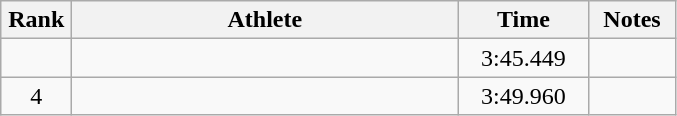<table class=wikitable style="text-align:center">
<tr>
<th width=40>Rank</th>
<th width=250>Athlete</th>
<th width=80>Time</th>
<th width=50>Notes</th>
</tr>
<tr>
<td></td>
<td align=left></td>
<td>3:45.449</td>
<td></td>
</tr>
<tr>
<td>4</td>
<td align=left></td>
<td>3:49.960</td>
<td></td>
</tr>
</table>
